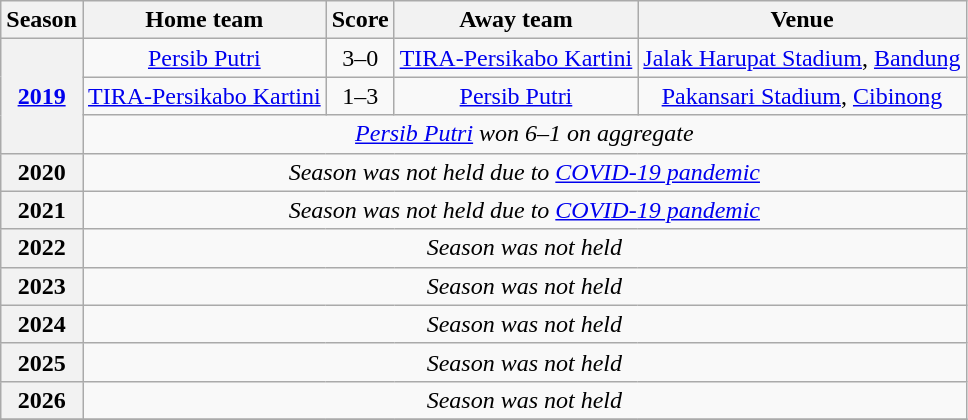<table class="sortable plainrowheaders wikitable">
<tr>
<th scope=col>Season</th>
<th scope=col>Home team</th>
<th scope=col>Score</th>
<th scope=col>Away team</th>
<th scope=col>Venue</th>
</tr>
<tr>
<th scope=row rowspan=3 style=text-align:center><a href='#'>2019</a></th>
<td style=text-align:center><a href='#'>Persib Putri</a></td>
<td align=center>3–0</td>
<td style=text-align:center><a href='#'>TIRA-Persikabo Kartini</a></td>
<td style=text-align:center><a href='#'>Jalak Harupat Stadium</a>, <a href='#'>Bandung</a></td>
</tr>
<tr>
<td style=text-align:center><a href='#'>TIRA-Persikabo Kartini</a></td>
<td align=center>1–3</td>
<td style=text-align:center><a href='#'>Persib Putri</a></td>
<td style=text-align:center><a href='#'>Pakansari Stadium</a>, <a href='#'>Cibinong</a></td>
</tr>
<tr>
<td colspan=5 align=center><em><a href='#'>Persib Putri</a> won 6–1 on aggregate</em></td>
</tr>
<tr>
<th scope=row style=text-align:center>2020</th>
<td style=text-align:center colspan=4><em>Season was not held due to <a href='#'>COVID-19 pandemic</a></em></td>
</tr>
<tr>
<th scope=row style=text-align:center>2021</th>
<td style=text-align:center colspan=4><em>Season was not held due to <a href='#'>COVID-19 pandemic</a></em></td>
</tr>
<tr>
<th scope=row style=text-align:center>2022</th>
<td style=text-align:center colspan=4><em>Season was not held</em></td>
</tr>
<tr>
<th scope=row style=text-align:center>2023</th>
<td style=text-align:center colspan=4><em>Season was not held</em></td>
</tr>
<tr>
<th scope=row style=text-align:center>2024</th>
<td style=text-align:center colspan=4><em>Season was not held</em></td>
</tr>
<tr>
<th scope=row style=text-align:center>2025</th>
<td style=text-align:center colspan=4><em>Season was not held</em></td>
</tr>
<tr>
<th scope=row style=text-align:center>2026</th>
<td style=text-align:center colspan=4><em>Season was not held</em></td>
</tr>
<tr>
</tr>
</table>
